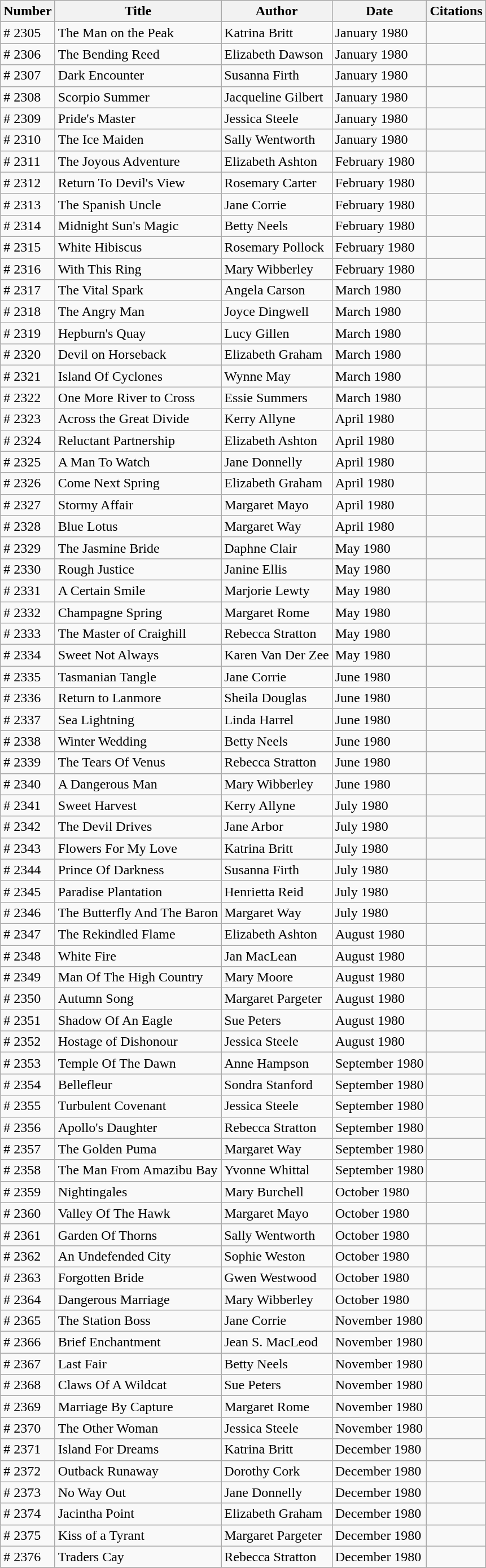<table class="wikitable sortable">
<tr>
<th>Number</th>
<th>Title</th>
<th>Author</th>
<th>Date</th>
<th>Citations</th>
</tr>
<tr>
<td># 2305</td>
<td>The Man on the Peak</td>
<td>Katrina Britt</td>
<td>January 1980</td>
<td></td>
</tr>
<tr>
<td># 2306</td>
<td>The Bending Reed</td>
<td>Elizabeth Dawson</td>
<td>January 1980</td>
<td></td>
</tr>
<tr>
<td># 2307</td>
<td>Dark Encounter</td>
<td>Susanna Firth</td>
<td>January 1980</td>
<td></td>
</tr>
<tr>
<td># 2308</td>
<td>Scorpio Summer</td>
<td>Jacqueline Gilbert</td>
<td>January 1980</td>
<td></td>
</tr>
<tr>
<td># 2309</td>
<td>Pride's Master</td>
<td>Jessica Steele</td>
<td>January 1980</td>
<td></td>
</tr>
<tr>
<td># 2310</td>
<td>The Ice Maiden</td>
<td>Sally Wentworth</td>
<td>January 1980</td>
<td></td>
</tr>
<tr>
<td># 2311</td>
<td>The Joyous Adventure</td>
<td>Elizabeth Ashton</td>
<td>February 1980</td>
<td></td>
</tr>
<tr>
<td># 2312</td>
<td>Return To Devil's View</td>
<td>Rosemary Carter</td>
<td>February 1980</td>
<td></td>
</tr>
<tr>
<td># 2313</td>
<td>The Spanish Uncle</td>
<td>Jane Corrie</td>
<td>February 1980</td>
<td></td>
</tr>
<tr>
<td># 2314</td>
<td>Midnight Sun's Magic</td>
<td>Betty Neels</td>
<td>February 1980</td>
<td></td>
</tr>
<tr>
<td># 2315</td>
<td>White Hibiscus</td>
<td>Rosemary Pollock</td>
<td>February 1980</td>
<td></td>
</tr>
<tr>
<td># 2316</td>
<td>With This Ring</td>
<td>Mary Wibberley</td>
<td>February 1980</td>
<td></td>
</tr>
<tr>
<td># 2317</td>
<td>The Vital Spark</td>
<td>Angela Carson</td>
<td>March 1980</td>
<td></td>
</tr>
<tr>
<td># 2318</td>
<td>The Angry Man</td>
<td>Joyce Dingwell</td>
<td>March 1980</td>
<td></td>
</tr>
<tr>
<td># 2319</td>
<td>Hepburn's Quay</td>
<td>Lucy Gillen</td>
<td>March 1980</td>
<td></td>
</tr>
<tr>
<td># 2320</td>
<td>Devil on Horseback</td>
<td>Elizabeth Graham</td>
<td>March 1980</td>
<td></td>
</tr>
<tr>
<td># 2321</td>
<td>Island Of Cyclones</td>
<td>Wynne May</td>
<td>March 1980</td>
<td></td>
</tr>
<tr>
<td># 2322</td>
<td>One More River to Cross</td>
<td>Essie Summers</td>
<td>March 1980</td>
<td></td>
</tr>
<tr>
<td># 2323</td>
<td>Across the Great Divide</td>
<td>Kerry Allyne</td>
<td>April 1980</td>
<td></td>
</tr>
<tr>
<td># 2324</td>
<td>Reluctant Partnership</td>
<td>Elizabeth Ashton</td>
<td>April 1980</td>
<td></td>
</tr>
<tr>
<td># 2325</td>
<td>A Man To Watch</td>
<td>Jane Donnelly</td>
<td>April 1980</td>
<td></td>
</tr>
<tr>
<td># 2326</td>
<td>Come Next Spring</td>
<td>Elizabeth Graham</td>
<td>April 1980</td>
<td></td>
</tr>
<tr>
<td># 2327</td>
<td>Stormy Affair</td>
<td>Margaret Mayo</td>
<td>April 1980</td>
<td></td>
</tr>
<tr>
<td># 2328</td>
<td>Blue Lotus</td>
<td>Margaret Way</td>
<td>April 1980</td>
<td></td>
</tr>
<tr>
<td># 2329</td>
<td>The Jasmine Bride</td>
<td>Daphne Clair</td>
<td>May 1980</td>
<td></td>
</tr>
<tr>
<td># 2330</td>
<td>Rough Justice</td>
<td>Janine Ellis</td>
<td>May 1980</td>
<td></td>
</tr>
<tr>
<td># 2331</td>
<td>A Certain Smile</td>
<td>Marjorie Lewty</td>
<td>May 1980</td>
<td></td>
</tr>
<tr>
<td># 2332</td>
<td>Champagne Spring</td>
<td>Margaret Rome</td>
<td>May 1980</td>
<td></td>
</tr>
<tr>
<td># 2333</td>
<td>The Master of Craighill</td>
<td>Rebecca Stratton</td>
<td>May 1980</td>
<td></td>
</tr>
<tr>
<td># 2334</td>
<td>Sweet Not Always</td>
<td>Karen Van Der Zee</td>
<td>May 1980</td>
<td></td>
</tr>
<tr>
<td># 2335</td>
<td>Tasmanian Tangle</td>
<td>Jane Corrie</td>
<td>June 1980</td>
<td></td>
</tr>
<tr>
<td># 2336</td>
<td>Return to Lanmore</td>
<td>Sheila Douglas</td>
<td>June 1980</td>
<td></td>
</tr>
<tr>
<td># 2337</td>
<td>Sea Lightning</td>
<td>Linda Harrel</td>
<td>June 1980</td>
<td></td>
</tr>
<tr>
<td># 2338</td>
<td>Winter Wedding</td>
<td>Betty Neels</td>
<td>June 1980</td>
<td></td>
</tr>
<tr>
<td># 2339</td>
<td>The Tears Of Venus</td>
<td>Rebecca Stratton</td>
<td>June 1980</td>
<td></td>
</tr>
<tr>
<td># 2340</td>
<td>A Dangerous Man</td>
<td>Mary Wibberley</td>
<td>June 1980</td>
<td></td>
</tr>
<tr>
<td># 2341</td>
<td>Sweet Harvest</td>
<td>Kerry Allyne</td>
<td>July 1980</td>
<td></td>
</tr>
<tr>
<td># 2342</td>
<td>The Devil Drives</td>
<td>Jane Arbor</td>
<td>July 1980</td>
<td></td>
</tr>
<tr>
<td># 2343</td>
<td>Flowers For My Love</td>
<td>Katrina Britt</td>
<td>July 1980</td>
<td></td>
</tr>
<tr>
<td># 2344</td>
<td>Prince Of Darkness</td>
<td>Susanna Firth</td>
<td>July 1980</td>
<td></td>
</tr>
<tr>
<td># 2345</td>
<td>Paradise Plantation</td>
<td>Henrietta Reid</td>
<td>July 1980</td>
<td></td>
</tr>
<tr>
<td># 2346</td>
<td>The Butterfly And The Baron</td>
<td>Margaret Way</td>
<td>July 1980</td>
<td></td>
</tr>
<tr>
<td># 2347</td>
<td>The Rekindled Flame</td>
<td>Elizabeth Ashton</td>
<td>August 1980</td>
<td></td>
</tr>
<tr>
<td># 2348</td>
<td>White Fire</td>
<td>Jan MacLean</td>
<td>August 1980</td>
<td></td>
</tr>
<tr>
<td># 2349</td>
<td>Man Of The High Country</td>
<td>Mary Moore</td>
<td>August 1980</td>
<td></td>
</tr>
<tr>
<td># 2350</td>
<td>Autumn Song</td>
<td>Margaret Pargeter</td>
<td>August 1980</td>
<td></td>
</tr>
<tr>
<td># 2351</td>
<td>Shadow Of An Eagle</td>
<td>Sue Peters</td>
<td>August 1980</td>
<td></td>
</tr>
<tr>
<td># 2352</td>
<td>Hostage of Dishonour</td>
<td>Jessica Steele</td>
<td>August 1980</td>
<td></td>
</tr>
<tr>
<td># 2353</td>
<td>Temple Of The Dawn</td>
<td>Anne Hampson</td>
<td>September 1980</td>
<td></td>
</tr>
<tr>
<td># 2354</td>
<td>Bellefleur</td>
<td>Sondra Stanford</td>
<td>September 1980</td>
<td></td>
</tr>
<tr>
<td># 2355</td>
<td>Turbulent Covenant</td>
<td>Jessica Steele</td>
<td>September 1980</td>
<td></td>
</tr>
<tr>
<td># 2356</td>
<td>Apollo's Daughter</td>
<td>Rebecca Stratton</td>
<td>September 1980</td>
<td></td>
</tr>
<tr>
<td># 2357</td>
<td>The Golden Puma</td>
<td>Margaret Way</td>
<td>September 1980</td>
<td></td>
</tr>
<tr>
<td># 2358</td>
<td>The Man From Amazibu Bay</td>
<td>Yvonne Whittal</td>
<td>September 1980</td>
<td></td>
</tr>
<tr>
<td># 2359</td>
<td>Nightingales</td>
<td>Mary Burchell</td>
<td>October 1980</td>
<td></td>
</tr>
<tr>
<td># 2360</td>
<td>Valley Of The Hawk</td>
<td>Margaret Mayo</td>
<td>October 1980</td>
<td></td>
</tr>
<tr>
<td># 2361</td>
<td>Garden Of Thorns</td>
<td>Sally Wentworth</td>
<td>October 1980</td>
<td></td>
</tr>
<tr>
<td># 2362</td>
<td>An Undefended City</td>
<td>Sophie Weston</td>
<td>October 1980</td>
<td></td>
</tr>
<tr>
<td># 2363</td>
<td>Forgotten Bride</td>
<td>Gwen Westwood</td>
<td>October 1980</td>
<td></td>
</tr>
<tr>
<td># 2364</td>
<td>Dangerous Marriage</td>
<td>Mary Wibberley</td>
<td>October 1980</td>
<td></td>
</tr>
<tr>
<td># 2365</td>
<td>The Station Boss</td>
<td>Jane Corrie</td>
<td>November 1980</td>
<td></td>
</tr>
<tr>
<td># 2366</td>
<td>Brief Enchantment</td>
<td>Jean S. MacLeod</td>
<td>November 1980</td>
<td></td>
</tr>
<tr>
<td># 2367</td>
<td>Last Fair</td>
<td>Betty Neels</td>
<td>November 1980</td>
<td></td>
</tr>
<tr>
<td># 2368</td>
<td>Claws Of A Wildcat</td>
<td>Sue Peters</td>
<td>November 1980</td>
<td></td>
</tr>
<tr>
<td># 2369</td>
<td>Marriage By Capture</td>
<td>Margaret Rome</td>
<td>November 1980</td>
<td></td>
</tr>
<tr>
<td># 2370</td>
<td>The Other Woman</td>
<td>Jessica Steele</td>
<td>November 1980</td>
<td></td>
</tr>
<tr>
<td># 2371</td>
<td>Island For Dreams</td>
<td>Katrina Britt</td>
<td>December 1980</td>
<td></td>
</tr>
<tr>
<td># 2372</td>
<td>Outback Runaway</td>
<td>Dorothy Cork</td>
<td>December 1980</td>
<td></td>
</tr>
<tr>
<td># 2373</td>
<td>No Way Out</td>
<td>Jane Donnelly</td>
<td>December 1980</td>
<td></td>
</tr>
<tr>
<td># 2374</td>
<td>Jacintha Point</td>
<td>Elizabeth Graham</td>
<td>December 1980</td>
<td></td>
</tr>
<tr>
<td># 2375</td>
<td>Kiss of a Tyrant</td>
<td>Margaret Pargeter</td>
<td>December 1980</td>
<td></td>
</tr>
<tr>
<td># 2376</td>
<td>Traders Cay</td>
<td>Rebecca Stratton</td>
<td>December 1980</td>
<td></td>
</tr>
<tr>
</tr>
</table>
